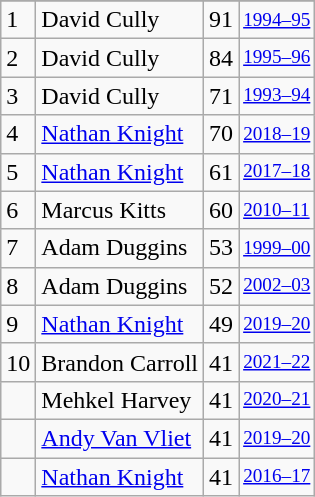<table class="wikitable">
<tr>
</tr>
<tr>
<td>1</td>
<td>David Cully</td>
<td>91</td>
<td style="font-size:80%;"><a href='#'>1994–95</a></td>
</tr>
<tr>
<td>2</td>
<td>David Cully</td>
<td>84</td>
<td style="font-size:80%;"><a href='#'>1995–96</a></td>
</tr>
<tr>
<td>3</td>
<td>David Cully</td>
<td>71</td>
<td style="font-size:80%;"><a href='#'>1993–94</a></td>
</tr>
<tr>
<td>4</td>
<td><a href='#'>Nathan Knight</a></td>
<td>70</td>
<td style="font-size:80%;"><a href='#'>2018–19</a></td>
</tr>
<tr>
<td>5</td>
<td><a href='#'>Nathan Knight</a></td>
<td>61</td>
<td style="font-size:80%;"><a href='#'>2017–18</a></td>
</tr>
<tr>
<td>6</td>
<td>Marcus Kitts</td>
<td>60</td>
<td style="font-size:80%;"><a href='#'>2010–11</a></td>
</tr>
<tr>
<td>7</td>
<td>Adam Duggins</td>
<td>53</td>
<td style="font-size:80%;"><a href='#'>1999–00</a></td>
</tr>
<tr>
<td>8</td>
<td>Adam Duggins</td>
<td>52</td>
<td style="font-size:80%;"><a href='#'>2002–03</a></td>
</tr>
<tr>
<td>9</td>
<td><a href='#'>Nathan Knight</a></td>
<td>49</td>
<td style="font-size:80%;"><a href='#'>2019–20</a></td>
</tr>
<tr>
<td>10</td>
<td>Brandon Carroll</td>
<td>41</td>
<td style="font-size:80%;"><a href='#'>2021–22</a></td>
</tr>
<tr>
<td></td>
<td>Mehkel Harvey</td>
<td>41</td>
<td style="font-size:80%;"><a href='#'>2020–21</a></td>
</tr>
<tr>
<td></td>
<td><a href='#'>Andy Van Vliet</a></td>
<td>41</td>
<td style="font-size:80%;"><a href='#'>2019–20</a></td>
</tr>
<tr>
<td></td>
<td><a href='#'>Nathan Knight</a></td>
<td>41</td>
<td style="font-size:80%;"><a href='#'>2016–17</a></td>
</tr>
</table>
